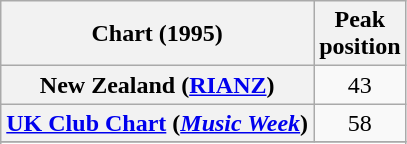<table class="wikitable sortable plainrowheaders" style="text-align:center">
<tr>
<th scope="col">Chart (1995)</th>
<th scope="col">Peak<br>position</th>
</tr>
<tr>
<th scope="row">New Zealand (<a href='#'>RIANZ</a>)</th>
<td>43</td>
</tr>
<tr>
<th scope="row"><a href='#'>UK Club Chart</a> (<em><a href='#'>Music Week</a></em>)</th>
<td>58</td>
</tr>
<tr>
</tr>
<tr>
</tr>
<tr>
</tr>
<tr>
</tr>
</table>
